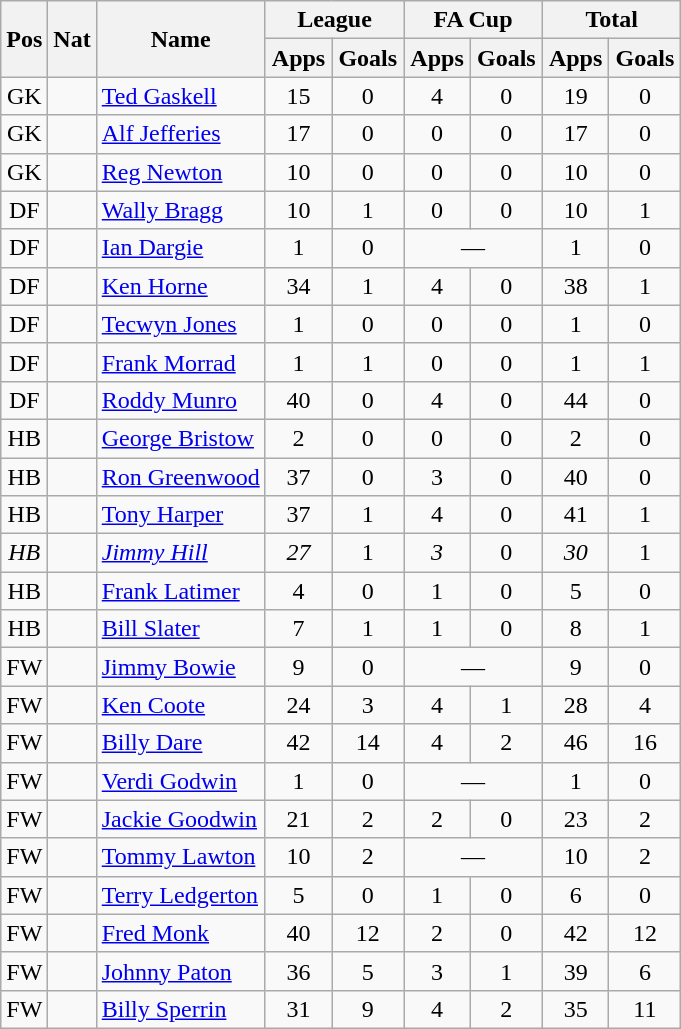<table class="wikitable" style="text-align:center">
<tr>
<th rowspan="2">Pos</th>
<th rowspan="2">Nat</th>
<th rowspan="2">Name</th>
<th colspan="2" style="width:85px;">League</th>
<th colspan="2" style="width:85px;">FA Cup</th>
<th colspan="2" style="width:85px;">Total</th>
</tr>
<tr>
<th>Apps</th>
<th>Goals</th>
<th>Apps</th>
<th>Goals</th>
<th>Apps</th>
<th>Goals</th>
</tr>
<tr>
<td>GK</td>
<td></td>
<td style="text-align:left;"><a href='#'>Ted Gaskell</a></td>
<td>15</td>
<td>0</td>
<td>4</td>
<td>0</td>
<td>19</td>
<td>0</td>
</tr>
<tr>
<td>GK</td>
<td></td>
<td style="text-align:left;"><a href='#'>Alf Jefferies</a></td>
<td>17</td>
<td>0</td>
<td>0</td>
<td>0</td>
<td>17</td>
<td>0</td>
</tr>
<tr>
<td>GK</td>
<td></td>
<td style="text-align:left;"><a href='#'>Reg Newton</a></td>
<td>10</td>
<td>0</td>
<td>0</td>
<td>0</td>
<td>10</td>
<td>0</td>
</tr>
<tr>
<td>DF</td>
<td><em></em></td>
<td style="text-align:left;"><a href='#'>Wally Bragg</a></td>
<td>10</td>
<td>1</td>
<td>0</td>
<td>0</td>
<td>10</td>
<td>1</td>
</tr>
<tr>
<td>DF</td>
<td><em></em></td>
<td style="text-align:left;"><a href='#'>Ian Dargie</a></td>
<td>1</td>
<td>0</td>
<td colspan="2">—</td>
<td>1</td>
<td>0</td>
</tr>
<tr>
<td>DF</td>
<td><em></em></td>
<td style="text-align:left;"><a href='#'>Ken Horne</a></td>
<td>34</td>
<td>1</td>
<td>4</td>
<td>0</td>
<td>38</td>
<td>1</td>
</tr>
<tr>
<td>DF</td>
<td></td>
<td style="text-align:left;"><a href='#'>Tecwyn Jones</a></td>
<td>1</td>
<td>0</td>
<td>0</td>
<td>0</td>
<td>1</td>
<td>0</td>
</tr>
<tr>
<td>DF</td>
<td><em></em></td>
<td style="text-align:left;"><a href='#'>Frank Morrad</a></td>
<td>1</td>
<td>1</td>
<td>0</td>
<td>0</td>
<td>1</td>
<td>1</td>
</tr>
<tr>
<td>DF</td>
<td></td>
<td style="text-align:left;"><a href='#'>Roddy Munro</a></td>
<td>40</td>
<td>0</td>
<td>4</td>
<td>0</td>
<td>44</td>
<td>0</td>
</tr>
<tr>
<td>HB</td>
<td></td>
<td style="text-align:left;"><a href='#'>George Bristow</a></td>
<td>2</td>
<td>0</td>
<td>0</td>
<td>0</td>
<td>2</td>
<td>0</td>
</tr>
<tr>
<td>HB</td>
<td></td>
<td style="text-align:left;"><a href='#'>Ron Greenwood</a></td>
<td>37</td>
<td>0</td>
<td>3</td>
<td>0</td>
<td>40</td>
<td>0</td>
</tr>
<tr>
<td>HB</td>
<td></td>
<td style="text-align:left;"><a href='#'>Tony Harper</a></td>
<td>37</td>
<td>1</td>
<td>4</td>
<td>0</td>
<td>41</td>
<td>1</td>
</tr>
<tr>
<td><em>HB</em></td>
<td><em></em></td>
<td style="text-align:left;"><em><a href='#'>Jimmy Hill</a></em></td>
<td><em>27</em></td>
<td>1</td>
<td><em>3</em></td>
<td>0</td>
<td><em>30</em></td>
<td>1</td>
</tr>
<tr>
<td>HB</td>
<td><em></em></td>
<td style="text-align:left;"><a href='#'>Frank Latimer</a></td>
<td>4</td>
<td>0</td>
<td>1</td>
<td>0</td>
<td>5</td>
<td>0</td>
</tr>
<tr>
<td>HB</td>
<td></td>
<td style="text-align:left;"><a href='#'>Bill Slater</a></td>
<td>7</td>
<td>1</td>
<td>1</td>
<td>0</td>
<td>8</td>
<td>1</td>
</tr>
<tr>
<td>FW</td>
<td></td>
<td style="text-align:left;"><a href='#'>Jimmy Bowie</a></td>
<td>9</td>
<td>0</td>
<td colspan="2">—</td>
<td>9</td>
<td>0</td>
</tr>
<tr>
<td>FW</td>
<td></td>
<td style="text-align:left;"><a href='#'>Ken Coote</a></td>
<td>24</td>
<td>3</td>
<td>4</td>
<td>1</td>
<td>28</td>
<td>4</td>
</tr>
<tr>
<td>FW</td>
<td><em></em></td>
<td style="text-align:left;"><a href='#'>Billy Dare</a></td>
<td>42</td>
<td>14</td>
<td>4</td>
<td>2</td>
<td>46</td>
<td>16</td>
</tr>
<tr>
<td>FW</td>
<td><em></em></td>
<td style="text-align:left;"><a href='#'>Verdi Godwin</a></td>
<td>1</td>
<td>0</td>
<td colspan="2">—</td>
<td>1</td>
<td>0</td>
</tr>
<tr>
<td>FW</td>
<td><em></em></td>
<td style="text-align:left;"><a href='#'>Jackie Goodwin</a></td>
<td>21</td>
<td>2</td>
<td>2</td>
<td>0</td>
<td>23</td>
<td>2</td>
</tr>
<tr>
<td>FW</td>
<td></td>
<td style="text-align:left;"><a href='#'>Tommy Lawton</a></td>
<td>10</td>
<td>2</td>
<td colspan="2">—</td>
<td>10</td>
<td>2</td>
</tr>
<tr>
<td>FW</td>
<td></td>
<td style="text-align:left;"><a href='#'>Terry Ledgerton</a></td>
<td>5</td>
<td>0</td>
<td>1</td>
<td>0</td>
<td>6</td>
<td>0</td>
</tr>
<tr>
<td>FW</td>
<td></td>
<td style="text-align:left;"><a href='#'>Fred Monk</a></td>
<td>40</td>
<td>12</td>
<td>2</td>
<td>0</td>
<td>42</td>
<td>12</td>
</tr>
<tr>
<td>FW</td>
<td></td>
<td style="text-align:left;"><a href='#'>Johnny Paton</a></td>
<td>36</td>
<td>5</td>
<td>3</td>
<td>1</td>
<td>39</td>
<td>6</td>
</tr>
<tr>
<td>FW</td>
<td></td>
<td style="text-align:left;"><a href='#'>Billy Sperrin</a></td>
<td>31</td>
<td>9</td>
<td>4</td>
<td>2</td>
<td>35</td>
<td>11</td>
</tr>
</table>
